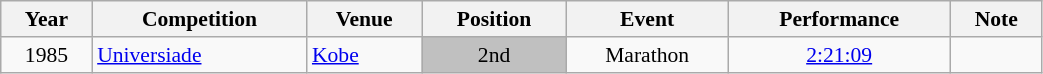<table class="wikitable" width=55% style="font-size:90%; text-align:center;">
<tr>
<th>Year</th>
<th>Competition</th>
<th>Venue</th>
<th>Position</th>
<th>Event</th>
<th>Performance</th>
<th>Note</th>
</tr>
<tr>
<td rowspan=1>1985</td>
<td rowspan=1 align=left><a href='#'>Universiade</a></td>
<td rowspan=1 align=left> <a href='#'>Kobe</a></td>
<td bgcolor=silver>2nd</td>
<td>Marathon</td>
<td><a href='#'>2:21:09</a></td>
<td></td>
</tr>
</table>
